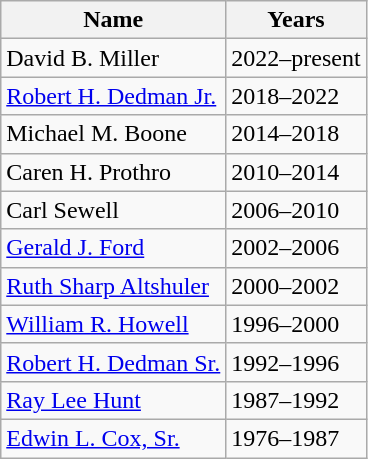<table class="wikitable sortable">
<tr>
<th>Name</th>
<th>Years</th>
</tr>
<tr>
<td>David B. Miller</td>
<td>2022–present</td>
</tr>
<tr>
<td><a href='#'>Robert H. Dedman Jr.</a></td>
<td>2018–2022</td>
</tr>
<tr>
<td>Michael M. Boone</td>
<td>2014–2018</td>
</tr>
<tr>
<td>Caren H. Prothro</td>
<td>2010–2014</td>
</tr>
<tr>
<td>Carl Sewell</td>
<td>2006–2010</td>
</tr>
<tr>
<td><a href='#'>Gerald J. Ford</a></td>
<td>2002–2006</td>
</tr>
<tr>
<td><a href='#'>Ruth Sharp Altshuler</a></td>
<td>2000–2002</td>
</tr>
<tr>
<td><a href='#'>William R. Howell</a></td>
<td>1996–2000</td>
</tr>
<tr>
<td><a href='#'>Robert H. Dedman Sr.</a></td>
<td>1992–1996</td>
</tr>
<tr>
<td><a href='#'>Ray Lee Hunt</a></td>
<td>1987–1992</td>
</tr>
<tr>
<td><a href='#'>Edwin L. Cox, Sr.</a></td>
<td>1976–1987</td>
</tr>
</table>
